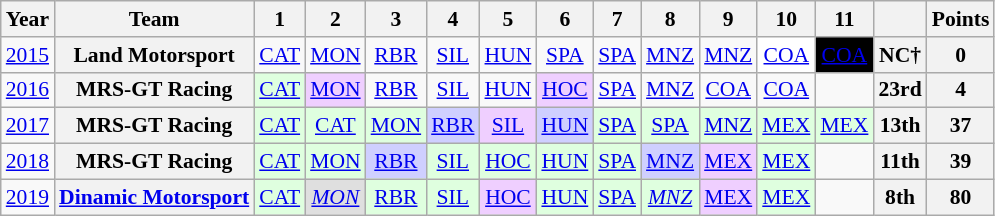<table class="wikitable" style="text-align:center; font-size:90%">
<tr>
<th>Year</th>
<th>Team</th>
<th>1</th>
<th>2</th>
<th>3</th>
<th>4</th>
<th>5</th>
<th>6</th>
<th>7</th>
<th>8</th>
<th>9</th>
<th>10</th>
<th>11</th>
<th></th>
<th>Points</th>
</tr>
<tr>
<td><a href='#'>2015</a></td>
<th>Land Motorsport</th>
<td style="background:#;"><a href='#'>CAT</a><br></td>
<td style="background:#;"><a href='#'>MON</a><br></td>
<td style="background:#;"><a href='#'>RBR</a><br></td>
<td style="background:#;"><a href='#'>SIL</a><br></td>
<td style="background:#;"><a href='#'>HUN</a><br></td>
<td style="background:#;"><a href='#'>SPA</a><br></td>
<td style="background:#;"><a href='#'>SPA</a><br></td>
<td style="background:#;"><a href='#'>MNZ</a><br></td>
<td style="background:#;"><a href='#'>MNZ</a><br></td>
<td style="background:#FFFFFF;"><a href='#'>COA</a><br></td>
<td style="background:#000000; color:white;"><a href='#'><span>COA</span></a><br></td>
<th>NC†</th>
<th>0</th>
</tr>
<tr>
<td><a href='#'>2016</a></td>
<th>MRS-GT Racing</th>
<td style="background:#DFFFDF;"><a href='#'>CAT</a><br></td>
<td style="background:#EFCFFF;"><a href='#'>MON</a><br></td>
<td style="background:#;"><a href='#'>RBR</a><br></td>
<td style="background:#;"><a href='#'>SIL</a><br></td>
<td style="background:#;"><a href='#'>HUN</a><br></td>
<td style="background:#EFCFFF;"><a href='#'>HOC</a><br></td>
<td style="background:#;"><a href='#'>SPA</a><br></td>
<td style="background:#;"><a href='#'>MNZ</a><br></td>
<td style="background:#;"><a href='#'>COA</a><br></td>
<td style="background:#;"><a href='#'>COA</a><br></td>
<td></td>
<th>23rd</th>
<th>4</th>
</tr>
<tr>
<td><a href='#'>2017</a></td>
<th>MRS-GT Racing</th>
<td style="background:#DFFFDF;"><a href='#'>CAT</a><br></td>
<td style="background:#DFFFDF;"><a href='#'>CAT</a><br></td>
<td style="background:#DFFFDF;"><a href='#'>MON</a><br></td>
<td style="background:#CFCFFF;"><a href='#'>RBR</a><br></td>
<td style="background:#EFCFFF;"><a href='#'>SIL</a><br></td>
<td style="background:#CFCFFF;"><a href='#'>HUN</a><br></td>
<td style="background:#DFFFDF;"><a href='#'>SPA</a><br></td>
<td style="background:#DFFFDF;"><a href='#'>SPA</a><br></td>
<td style="background:#DFFFDF;"><a href='#'>MNZ</a><br></td>
<td style="background:#DFFFDF;"><a href='#'>MEX</a><br></td>
<td style="background:#DFFFDF;"><a href='#'>MEX</a><br></td>
<th>13th</th>
<th>37</th>
</tr>
<tr>
<td><a href='#'>2018</a></td>
<th>MRS-GT Racing</th>
<td style="background:#DFFFDF;"><a href='#'>CAT</a><br></td>
<td style="background:#DFFFDF;"><a href='#'>MON</a><br></td>
<td style="background:#CFCFFF;"><a href='#'>RBR</a><br></td>
<td style="background:#DFFFDF;"><a href='#'>SIL</a><br></td>
<td style="background:#DFFFDF;"><a href='#'>HOC</a><br></td>
<td style="background:#DFFFDF;"><a href='#'>HUN</a><br></td>
<td style="background:#DFFFDF;"><a href='#'>SPA</a><br></td>
<td style="background:#CFCFFF;"><a href='#'>MNZ</a><br></td>
<td style="background:#EFCFFF;"><a href='#'>MEX</a><br></td>
<td style="background:#DFFFDF;"><a href='#'>MEX</a><br></td>
<td></td>
<th>11th</th>
<th>39</th>
</tr>
<tr>
<td><a href='#'>2019</a></td>
<th><a href='#'>Dinamic Motorsport</a></th>
<td style="background:#DFFFDF;"><a href='#'>CAT</a><br></td>
<td style="background:#DFDFDF;"><em><a href='#'>MON</a></em><br></td>
<td style="background:#DFFFDF;"><a href='#'>RBR</a><br></td>
<td style="background:#DFFFDF;"><a href='#'>SIL</a><br></td>
<td style="background:#EFCFFF;"><a href='#'>HOC</a><br></td>
<td style="background:#DFFFDF;"><a href='#'>HUN</a><br></td>
<td style="background:#DFFFDF;"><a href='#'>SPA</a><br></td>
<td style="background:#DFFFDF;"><em><a href='#'>MNZ</a></em><br></td>
<td style="background:#EFCFFF;"><a href='#'>MEX</a><br></td>
<td style="background:#DFFFDF;"><a href='#'>MEX</a><br></td>
<td></td>
<th>8th</th>
<th>80</th>
</tr>
</table>
